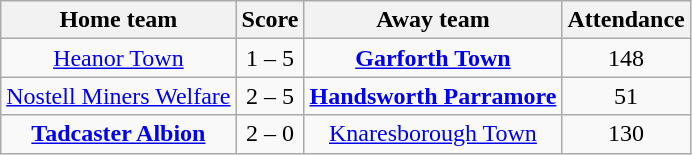<table class="wikitable" style="text-align: center">
<tr>
<th>Home team</th>
<th>Score</th>
<th>Away team</th>
<th>Attendance</th>
</tr>
<tr>
<td><a href='#'>Heanor Town</a></td>
<td>1 – 5</td>
<td><strong><a href='#'>Garforth Town</a></strong></td>
<td>148</td>
</tr>
<tr>
<td><a href='#'>Nostell Miners Welfare</a></td>
<td>2 – 5</td>
<td><strong><a href='#'>Handsworth Parramore</a></strong></td>
<td>51</td>
</tr>
<tr>
<td><strong><a href='#'>Tadcaster Albion</a></strong></td>
<td>2 – 0</td>
<td><a href='#'>Knaresborough Town</a></td>
<td>130</td>
</tr>
</table>
